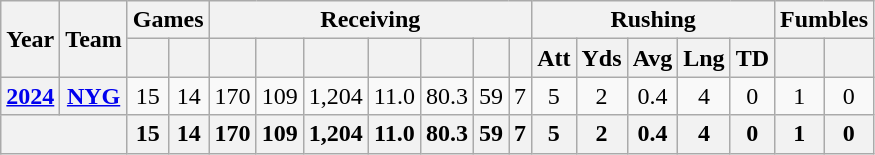<table class="wikitable" style="text-align:center;">
<tr>
<th rowspan="2">Year</th>
<th rowspan="2">Team</th>
<th colspan="2">Games</th>
<th colspan="7">Receiving</th>
<th colspan="5">Rushing</th>
<th colspan="2">Fumbles</th>
</tr>
<tr>
<th></th>
<th></th>
<th></th>
<th></th>
<th></th>
<th></th>
<th></th>
<th></th>
<th></th>
<th>Att</th>
<th>Yds</th>
<th>Avg</th>
<th>Lng</th>
<th>TD</th>
<th></th>
<th></th>
</tr>
<tr>
<th><a href='#'>2024</a></th>
<th><a href='#'>NYG</a></th>
<td>15</td>
<td>14</td>
<td>170</td>
<td>109</td>
<td>1,204</td>
<td>11.0</td>
<td>80.3</td>
<td>59</td>
<td>7</td>
<td>5</td>
<td>2</td>
<td>0.4</td>
<td>4</td>
<td>0</td>
<td>1</td>
<td>0</td>
</tr>
<tr>
<th colspan="2"></th>
<th>15</th>
<th>14</th>
<th>170</th>
<th>109</th>
<th>1,204</th>
<th>11.0</th>
<th>80.3</th>
<th>59</th>
<th>7</th>
<th>5</th>
<th>2</th>
<th>0.4</th>
<th>4</th>
<th>0</th>
<th>1</th>
<th>0</th>
</tr>
</table>
